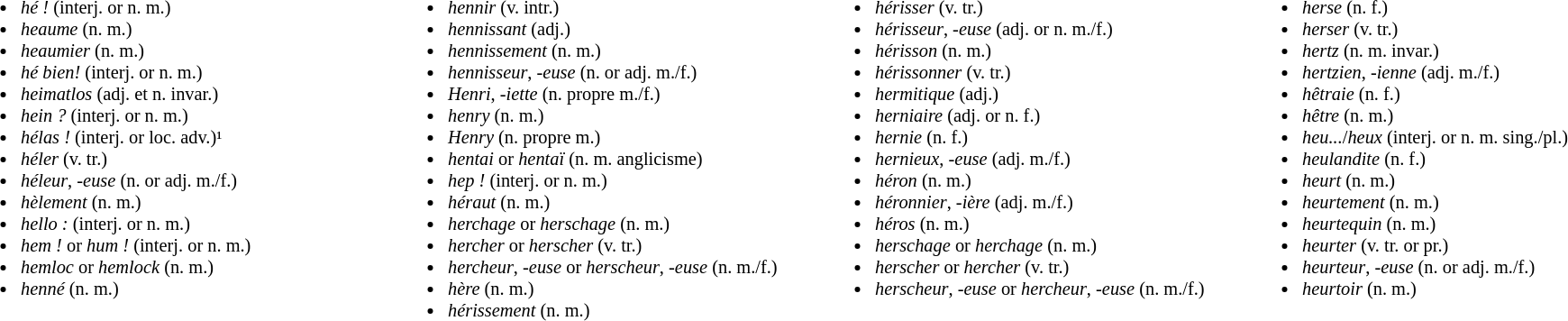<table width="100%" border="0" cellspacing="0" cellpadding="0">
<tr>
<td width="25%" valign="top" style="font-size:85%"><br><ul><li><em>hé !</em> (interj. or n. m.)</li><li><em>heaume</em> (n. m.)</li><li><em>heaumier</em> (n. m.)</li><li><em>hé bien!</em> (interj. or n. m.)</li><li><em>heimatlos</em> (adj. et n. invar.)</li><li><em>hein ?</em> (interj. or n. m.)</li><li><em>hélas !</em> (interj. or loc. adv.)¹</li><li><em>héler</em> (v. tr.)</li><li><em>héleur</em>, -<em>euse</em> (n. or adj. m./f.)</li><li><em>hèlement</em> (n. m.)</li><li><em>hello :</em> (interj. or n. m.)</li><li><em>hem !</em> or <em>hum !</em> (interj. or n. m.)</li><li><em>hemloc</em> or <em>hemlock</em> (n. m.)</li><li><em>henné</em> (n. m.)</li></ul></td>
<td width="25%" valign="top" style="font-size:85%"><br><ul><li><em>hennir</em> (v. intr.)</li><li><em>hennissant</em> (adj.)</li><li><em>hennissement</em> (n. m.)</li><li><em>hennisseur</em>, -<em>euse</em> (n. or adj. m./f.)</li><li><em>Henri</em>, -<em>iette</em> (n. propre m./f.)</li><li><em>henry</em> (n. m.)</li><li><em>Henry</em> (n. propre m.)</li><li><em>hentai</em> or <em>hentaï</em> (n. m. anglicisme)</li><li><em>hep !</em> (interj. or n. m.)</li><li><em>héraut</em> (n. m.)</li><li><em>herchage</em> or <em>herschage</em> (n. m.)</li><li><em>hercher</em> or <em>herscher</em> (v. tr.)</li><li><em>hercheur</em>, -<em>euse</em> or <em>herscheur</em>, -<em>euse</em> (n. m./f.)</li><li><em>hère</em> (n. m.)</li><li><em>hérissement</em> (n. m.)</li></ul></td>
<td width="25%" valign="top" style="font-size:85%"><br><ul><li><em>hérisser</em> (v. tr.)</li><li><em>hérisseur</em>, -<em>euse</em> (adj. or n. m./f.)</li><li><em>hérisson</em> (n. m.)</li><li><em>hérissonner</em> (v. tr.)</li><li><em>hermitique</em> (adj.)</li><li><em>herniaire</em> (adj. or n. f.)</li><li><em>hernie</em> (n. f.)</li><li><em>hernieux</em>, -<em>euse</em> (adj. m./f.)</li><li><em>héron</em> (n. m.)</li><li><em>héronnier</em>, -<em>ière</em> (adj. m./f.)</li><li><em>héros</em> (n. m.)</li><li><em>herschage</em> or <em>herchage</em> (n. m.)</li><li><em>herscher</em> or <em>hercher</em> (v. tr.)</li><li><em>herscheur</em>, -<em>euse</em> or <em>hercheur</em>, -<em>euse</em> (n. m./f.)</li></ul></td>
<td width="25%" valign="top" style="font-size:85%"><br><ul><li><em>herse</em> (n. f.)</li><li><em>herser</em> (v. tr.)</li><li><em>hertz</em> (n. m. invar.)</li><li><em>hertzien</em>, -<em>ienne</em> (adj. m./f.)</li><li><em>hêtraie</em> (n. f.)</li><li><em>hêtre</em> (n. m.)</li><li><em>heu...</em>/<em>heux</em> (interj. or n. m. sing./pl.)</li><li><em>heulandite</em> (n. f.)</li><li><em>heurt</em> (n. m.)</li><li><em>heurtement</em> (n. m.)</li><li><em>heurtequin</em> (n. m.)</li><li><em>heurter</em> (v. tr. or pr.)</li><li><em>heurteur</em>, -<em>euse</em> (n. or adj. m./f.)</li><li><em>heurtoir</em> (n. m.)</li></ul></td>
</tr>
</table>
